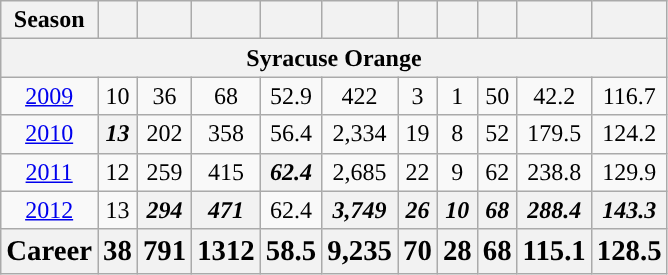<table class="wikitable sortable" style="text-align: center;">
<tr>
<th>Season</th>
<th></th>
<th></th>
<th></th>
<th></th>
<th></th>
<th></th>
<th></th>
<th></th>
<th></th>
<th></th>
</tr>
<tr>
<th colspan="16">Syracuse Orange</th>
</tr>
<tr>
<td><a href='#'>2009</a></td>
<td>10</td>
<td>36</td>
<td>68</td>
<td>52.9</td>
<td>422</td>
<td>3</td>
<td>1</td>
<td>50</td>
<td>42.2</td>
<td>116.7</td>
</tr>
<tr>
<td><a href='#'>2010</a></td>
<th><em>13</em></th>
<td>202</td>
<td>358</td>
<td>56.4</td>
<td>2,334</td>
<td>19</td>
<td>8</td>
<td>52</td>
<td>179.5</td>
<td>124.2</td>
</tr>
<tr>
<td><a href='#'>2011</a></td>
<td>12</td>
<td>259</td>
<td>415</td>
<th><em>62.4</em></th>
<td>2,685</td>
<td>22</td>
<td>9</td>
<td>62</td>
<td>238.8</td>
<td>129.9</td>
</tr>
<tr>
<td><a href='#'>2012</a></td>
<td>13</td>
<th><em>294</em></th>
<th><em>471</em></th>
<td>62.4</td>
<th><em>3,749</em></th>
<th><em>26</em></th>
<th><em>10</em></th>
<th><em>68</em></th>
<th><em>288.4</em></th>
<th><em>143.3</em></th>
</tr>
<tr>
<th><big>Career</big></th>
<th><big>38</big></th>
<th><big>791</big></th>
<th><big>1312</big></th>
<th><big>58.5</big></th>
<th><big>9,235</big></th>
<th><big>70</big></th>
<th><big>28</big></th>
<th><big>68</big></th>
<th><big>115.1</big></th>
<th><big>128.5</big></th>
</tr>
</table>
